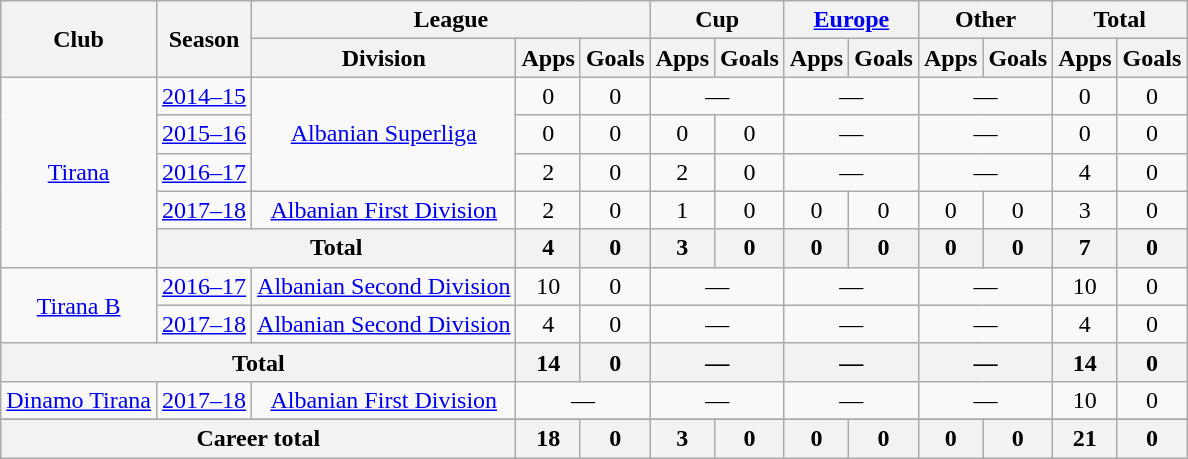<table class="wikitable" style="text-align:center">
<tr>
<th rowspan="2">Club</th>
<th rowspan="2">Season</th>
<th colspan="3">League</th>
<th colspan="2">Cup</th>
<th colspan="2"><a href='#'>Europe</a></th>
<th colspan="2">Other</th>
<th colspan="2">Total</th>
</tr>
<tr>
<th>Division</th>
<th>Apps</th>
<th>Goals</th>
<th>Apps</th>
<th>Goals</th>
<th>Apps</th>
<th>Goals</th>
<th>Apps</th>
<th>Goals</th>
<th>Apps</th>
<th>Goals</th>
</tr>
<tr>
<td rowspan="5" valign="center"><a href='#'>Tirana</a></td>
<td><a href='#'>2014–15</a></td>
<td rowspan="3"><a href='#'>Albanian Superliga</a></td>
<td>0</td>
<td>0</td>
<td colspan="2">—</td>
<td colspan="2">—</td>
<td colspan="2">—</td>
<td>0</td>
<td>0</td>
</tr>
<tr>
<td><a href='#'>2015–16</a></td>
<td>0</td>
<td>0</td>
<td>0</td>
<td>0</td>
<td colspan="2">—</td>
<td colspan="2">—</td>
<td>0</td>
<td>0</td>
</tr>
<tr>
<td><a href='#'>2016–17</a></td>
<td>2</td>
<td>0</td>
<td>2</td>
<td>0</td>
<td colspan="2">—</td>
<td colspan="2">—</td>
<td>4</td>
<td>0</td>
</tr>
<tr>
<td><a href='#'>2017–18</a></td>
<td rowspan="1"><a href='#'>Albanian First Division</a></td>
<td>2</td>
<td>0</td>
<td>1</td>
<td>0</td>
<td>0</td>
<td>0</td>
<td>0</td>
<td>0</td>
<td>3</td>
<td>0</td>
</tr>
<tr>
<th colspan="2" valign="center">Total</th>
<th>4</th>
<th>0</th>
<th>3</th>
<th>0</th>
<th>0</th>
<th>0</th>
<th>0</th>
<th>0</th>
<th>7</th>
<th>0</th>
</tr>
<tr>
<td rowspan="2" valign="center"><a href='#'>Tirana B</a></td>
<td><a href='#'>2016–17</a></td>
<td rowspan="1"><a href='#'>Albanian Second Division</a></td>
<td>10</td>
<td>0</td>
<td colspan="2">—</td>
<td colspan="2">—</td>
<td colspan="2">—</td>
<td>10</td>
<td>0</td>
</tr>
<tr>
<td><a href='#'>2017–18</a></td>
<td rowspan="1"><a href='#'>Albanian Second Division</a></td>
<td>4</td>
<td>0</td>
<td colspan="2">—</td>
<td colspan="2">—</td>
<td colspan="2">—</td>
<td>4</td>
<td>0</td>
</tr>
<tr>
<th colspan="3" valign="center">Total</th>
<th>14</th>
<th>0</th>
<th colspan="2">—</th>
<th colspan="2">—</th>
<th colspan="2">—</th>
<th>14</th>
<th>0</th>
</tr>
<tr>
<td rowspan="1" valign="center"><a href='#'>Dinamo Tirana</a></td>
<td><a href='#'>2017–18</a></td>
<td rowspan="1"><a href='#'>Albanian First Division</a></td>
<td colspan="2">—</td>
<td colspan="2">—</td>
<td colspan="2">—</td>
<td colspan="2">—</td>
<td>10</td>
<td>0</td>
</tr>
<tr>
</tr>
<tr>
<th colspan="3">Career total</th>
<th>18</th>
<th>0</th>
<th>3</th>
<th>0</th>
<th>0</th>
<th>0</th>
<th>0</th>
<th>0</th>
<th>21</th>
<th>0</th>
</tr>
</table>
